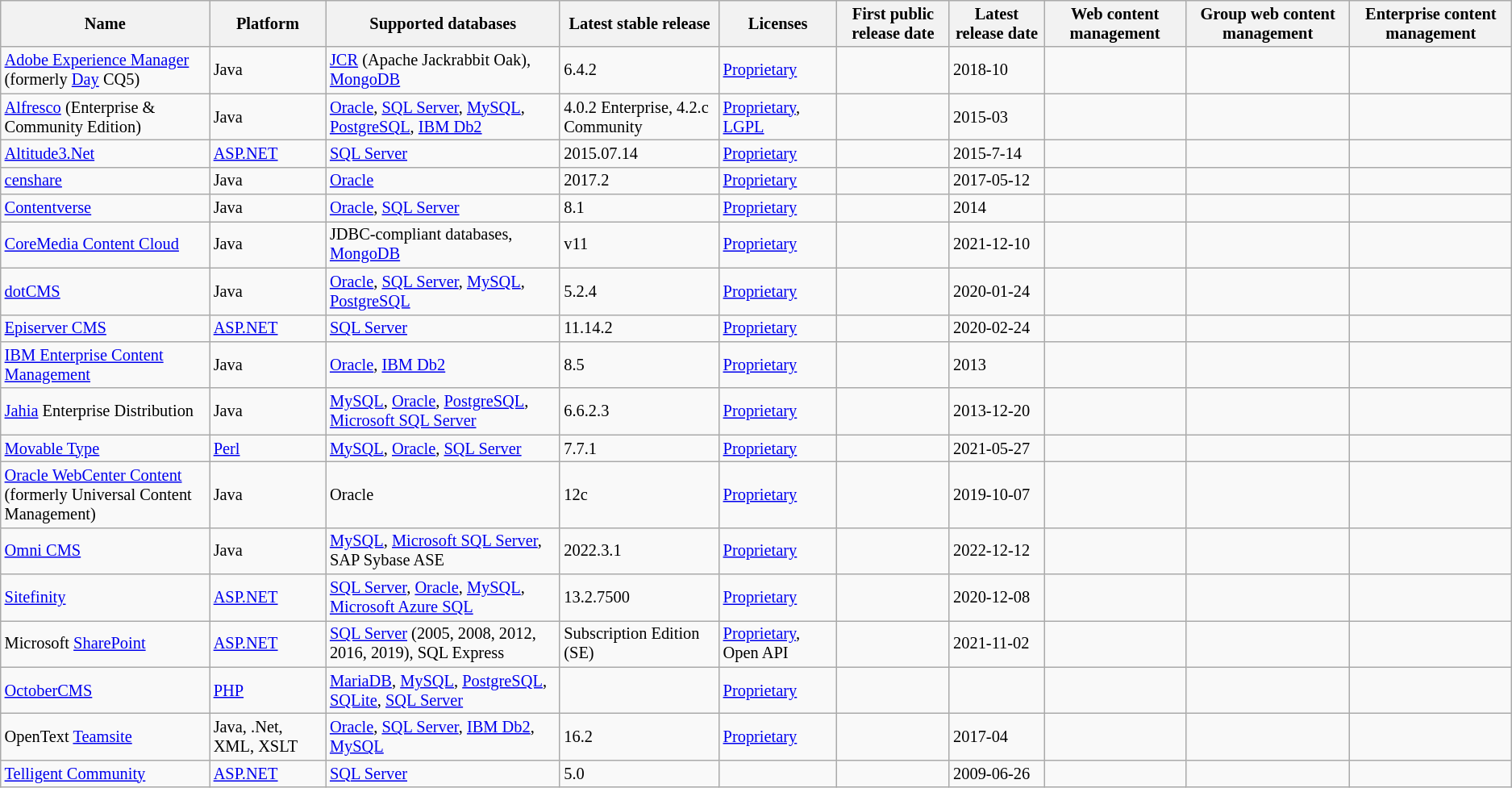<table class="wikitable sortable" style="font-size: 85%; text-align: left; width: auto;">
<tr>
<th>Name</th>
<th>Platform</th>
<th>Supported databases</th>
<th>Latest stable release</th>
<th>Licenses</th>
<th>First public release date</th>
<th>Latest release date</th>
<th>Web content management</th>
<th>Group web content management</th>
<th>Enterprise content management</th>
</tr>
<tr>
<td><a href='#'>Adobe Experience Manager</a> (formerly <a href='#'>Day</a> CQ5)</td>
<td>Java</td>
<td><a href='#'>JCR</a> (Apache Jackrabbit Oak), <a href='#'>MongoDB</a></td>
<td>6.4.2</td>
<td><a href='#'>Proprietary</a></td>
<td></td>
<td>2018-10</td>
<td></td>
<td></td>
<td></td>
</tr>
<tr>
<td><a href='#'>Alfresco</a> (Enterprise & Community Edition)</td>
<td>Java</td>
<td><a href='#'>Oracle</a>, <a href='#'>SQL Server</a>, <a href='#'>MySQL</a>, <a href='#'>PostgreSQL</a>, <a href='#'>IBM Db2</a></td>
<td>4.0.2 Enterprise, 4.2.c Community</td>
<td><a href='#'>Proprietary</a>, <a href='#'>LGPL</a></td>
<td></td>
<td>2015-03</td>
<td></td>
<td></td>
<td></td>
</tr>
<tr>
<td><a href='#'>Altitude3.Net</a></td>
<td><a href='#'>ASP.NET</a></td>
<td><a href='#'>SQL Server</a></td>
<td>2015.07.14</td>
<td><a href='#'>Proprietary</a></td>
<td></td>
<td>2015-7-14</td>
<td></td>
<td></td>
<td></td>
</tr>
<tr>
<td><a href='#'>censhare</a></td>
<td>Java</td>
<td><a href='#'>Oracle</a></td>
<td>2017.2</td>
<td><a href='#'>Proprietary</a></td>
<td></td>
<td>2017-05-12</td>
<td></td>
<td></td>
<td></td>
</tr>
<tr>
<td><a href='#'>Contentverse</a></td>
<td>Java</td>
<td><a href='#'>Oracle</a>, <a href='#'>SQL Server</a></td>
<td>8.1</td>
<td><a href='#'>Proprietary</a></td>
<td></td>
<td>2014</td>
<td></td>
<td></td>
<td></td>
</tr>
<tr>
<td><a href='#'>CoreMedia Content Cloud</a></td>
<td>Java</td>
<td>JDBC-compliant databases, <a href='#'>MongoDB</a></td>
<td>v11</td>
<td><a href='#'>Proprietary</a></td>
<td></td>
<td>2021-12-10</td>
<td></td>
<td></td>
<td></td>
</tr>
<tr>
<td><a href='#'>dotCMS</a></td>
<td>Java</td>
<td><a href='#'>Oracle</a>, <a href='#'>SQL Server</a>, <a href='#'>MySQL</a>, <a href='#'>PostgreSQL</a></td>
<td>5.2.4</td>
<td><a href='#'>Proprietary</a></td>
<td></td>
<td>2020-01-24</td>
<td></td>
<td></td>
<td></td>
</tr>
<tr>
<td><a href='#'>Episerver CMS</a></td>
<td><a href='#'>ASP.NET</a></td>
<td><a href='#'>SQL Server</a></td>
<td>11.14.2</td>
<td><a href='#'>Proprietary</a></td>
<td></td>
<td>2020-02-24</td>
<td></td>
<td></td>
<td></td>
</tr>
<tr>
<td><a href='#'>IBM Enterprise Content Management</a></td>
<td>Java</td>
<td><a href='#'>Oracle</a>, <a href='#'>IBM Db2</a></td>
<td>8.5</td>
<td><a href='#'>Proprietary</a></td>
<td></td>
<td>2013</td>
<td></td>
<td></td>
<td></td>
</tr>
<tr>
<td><a href='#'>Jahia</a> Enterprise Distribution</td>
<td>Java</td>
<td><a href='#'>MySQL</a>, <a href='#'>Oracle</a>, <a href='#'>PostgreSQL</a>, <a href='#'>Microsoft SQL Server</a></td>
<td>6.6.2.3</td>
<td><a href='#'>Proprietary</a></td>
<td></td>
<td>2013-12-20</td>
<td></td>
<td></td>
<td></td>
</tr>
<tr>
<td><a href='#'>Movable Type</a></td>
<td><a href='#'>Perl</a></td>
<td><a href='#'>MySQL</a>, <a href='#'>Oracle</a>, <a href='#'>SQL Server</a></td>
<td>7.7.1</td>
<td><a href='#'>Proprietary</a></td>
<td></td>
<td>2021-05-27</td>
<td></td>
<td></td>
<td></td>
</tr>
<tr>
<td><a href='#'>Oracle WebCenter Content</a><br>(formerly Universal Content Management)</td>
<td>Java</td>
<td>Oracle</td>
<td>12c</td>
<td><a href='#'>Proprietary</a></td>
<td></td>
<td>2019-10-07</td>
<td></td>
<td></td>
<td></td>
</tr>
<tr>
<td><a href='#'>Omni CMS</a></td>
<td>Java</td>
<td><a href='#'>MySQL</a>, <a href='#'>Microsoft SQL Server</a>, SAP Sybase ASE</td>
<td>2022.3.1</td>
<td><a href='#'>Proprietary</a></td>
<td></td>
<td>2022-12-12</td>
<td></td>
<td></td>
<td></td>
</tr>
<tr>
<td><a href='#'>Sitefinity</a></td>
<td><a href='#'>ASP.NET</a></td>
<td><a href='#'>SQL Server</a>, <a href='#'>Oracle</a>, <a href='#'>MySQL</a>, <a href='#'>Microsoft Azure SQL</a></td>
<td>13.2.7500</td>
<td><a href='#'>Proprietary</a></td>
<td></td>
<td>2020-12-08</td>
<td></td>
<td></td>
<td></td>
</tr>
<tr>
<td>Microsoft <a href='#'>SharePoint</a></td>
<td><a href='#'>ASP.NET</a></td>
<td><a href='#'>SQL Server</a> (2005, 2008, 2012, 2016, 2019), SQL Express</td>
<td>Subscription Edition (SE)</td>
<td><a href='#'>Proprietary</a>, Open API</td>
<td></td>
<td>2021-11-02</td>
<td></td>
<td></td>
<td></td>
</tr>
<tr>
<td><a href='#'>OctoberCMS</a></td>
<td><a href='#'>PHP</a></td>
<td><a href='#'>MariaDB</a>, <a href='#'>MySQL</a>, <a href='#'>PostgreSQL</a>, <a href='#'>SQLite</a>, <a href='#'>SQL Server</a></td>
<td></td>
<td><a href='#'>Proprietary</a></td>
<td></td>
<td></td>
<td></td>
<td></td>
<td></td>
</tr>
<tr>
<td>OpenText <a href='#'>Teamsite</a></td>
<td>Java, .Net, XML, XSLT</td>
<td><a href='#'>Oracle</a>, <a href='#'>SQL Server</a>, <a href='#'>IBM Db2</a>, <a href='#'>MySQL</a></td>
<td>16.2</td>
<td><a href='#'>Proprietary</a></td>
<td></td>
<td>2017-04</td>
<td></td>
<td></td>
<td></td>
</tr>
<tr>
<td><a href='#'>Telligent Community</a></td>
<td><a href='#'>ASP.NET</a></td>
<td><a href='#'>SQL Server</a></td>
<td>5.0</td>
<td></td>
<td></td>
<td>2009-06-26</td>
<td></td>
<td></td>
<td></td>
</tr>
</table>
